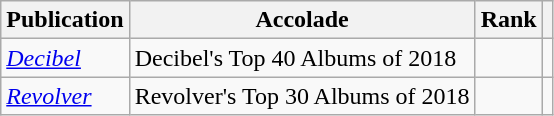<table class="sortable wikitable">
<tr>
<th>Publication</th>
<th>Accolade</th>
<th>Rank</th>
<th class="unsortable"></th>
</tr>
<tr>
<td><em><a href='#'>Decibel</a></em></td>
<td>Decibel's Top 40 Albums of 2018</td>
<td></td>
<td></td>
</tr>
<tr>
<td><em><a href='#'>Revolver</a></em></td>
<td>Revolver's Top 30 Albums of 2018</td>
<td></td>
<td></td>
</tr>
</table>
